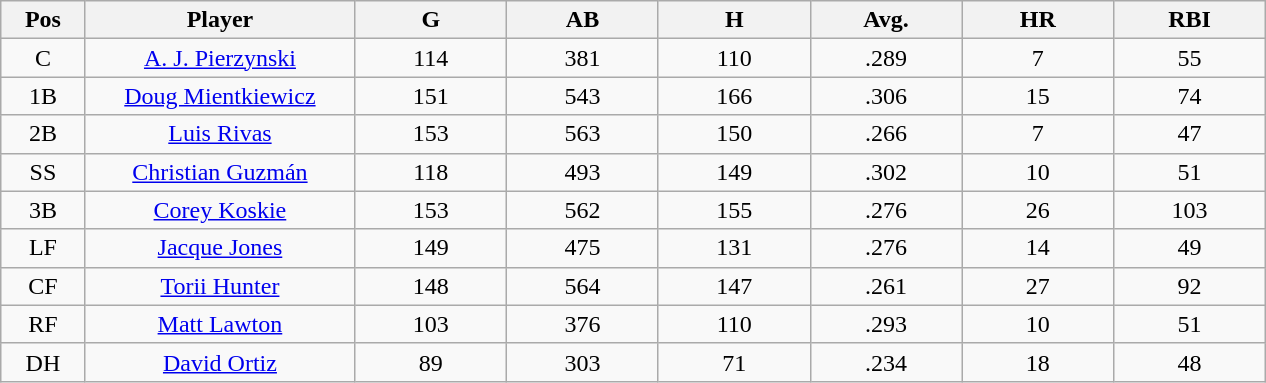<table class="wikitable sortable">
<tr>
<th bgcolor="#DDDDFF" width="5%">Pos</th>
<th bgcolor="#DDDDFF" width="16%">Player</th>
<th bgcolor="#DDDDFF" width="9%">G</th>
<th bgcolor="#DDDDFF" width="9%">AB</th>
<th bgcolor="#DDDDFF" width="9%">H</th>
<th bgcolor="#DDDDFF" width="9%">Avg.</th>
<th bgcolor="#DDDDFF" width="9%">HR</th>
<th bgcolor="#DDDDFF" width="9%">RBI</th>
</tr>
<tr align=center>
<td>C</td>
<td><a href='#'>A. J. Pierzynski</a></td>
<td>114</td>
<td>381</td>
<td>110</td>
<td>.289</td>
<td>7</td>
<td>55</td>
</tr>
<tr align=center>
<td>1B</td>
<td><a href='#'>Doug Mientkiewicz</a></td>
<td>151</td>
<td>543</td>
<td>166</td>
<td>.306</td>
<td>15</td>
<td>74</td>
</tr>
<tr align=center>
<td>2B</td>
<td><a href='#'>Luis Rivas</a></td>
<td>153</td>
<td>563</td>
<td>150</td>
<td>.266</td>
<td>7</td>
<td>47</td>
</tr>
<tr align=center>
<td>SS</td>
<td><a href='#'>Christian Guzmán</a></td>
<td>118</td>
<td>493</td>
<td>149</td>
<td>.302</td>
<td>10</td>
<td>51</td>
</tr>
<tr align=center>
<td>3B</td>
<td><a href='#'>Corey Koskie</a></td>
<td>153</td>
<td>562</td>
<td>155</td>
<td>.276</td>
<td>26</td>
<td>103</td>
</tr>
<tr align=center>
<td>LF</td>
<td><a href='#'>Jacque Jones</a></td>
<td>149</td>
<td>475</td>
<td>131</td>
<td>.276</td>
<td>14</td>
<td>49</td>
</tr>
<tr align=center>
<td>CF</td>
<td><a href='#'>Torii Hunter</a></td>
<td>148</td>
<td>564</td>
<td>147</td>
<td>.261</td>
<td>27</td>
<td>92</td>
</tr>
<tr align=center>
<td>RF</td>
<td><a href='#'>Matt Lawton</a></td>
<td>103</td>
<td>376</td>
<td>110</td>
<td>.293</td>
<td>10</td>
<td>51</td>
</tr>
<tr align=center>
<td>DH</td>
<td><a href='#'>David Ortiz</a></td>
<td>89</td>
<td>303</td>
<td>71</td>
<td>.234</td>
<td>18</td>
<td>48</td>
</tr>
</table>
